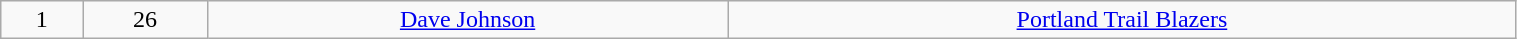<table class="wikitable" style="width:80%;">
<tr style="text-align:center;" bgcolor="">
<td>1</td>
<td>26</td>
<td><a href='#'>Dave Johnson</a></td>
<td><a href='#'>Portland Trail Blazers</a></td>
</tr>
</table>
